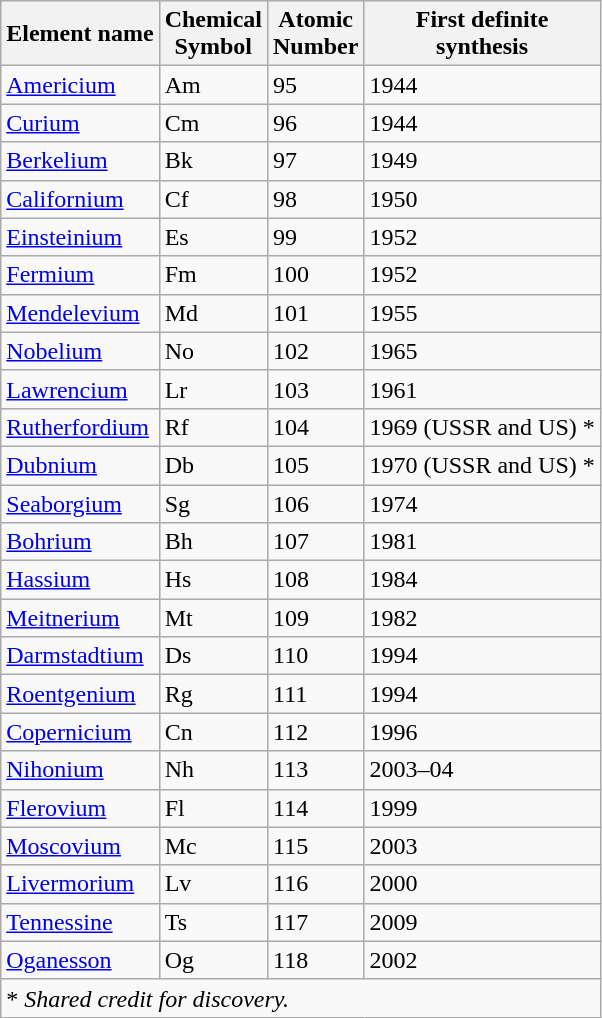<table class="sortable wikitable">
<tr>
<th>Element name</th>
<th>Chemical<br>Symbol</th>
<th>Atomic<br>Number</th>
<th>First definite<br>synthesis</th>
</tr>
<tr>
<td><a href='#'>Americium</a></td>
<td>Am</td>
<td>95</td>
<td>1944</td>
</tr>
<tr>
<td><a href='#'>Curium</a></td>
<td>Cm</td>
<td>96</td>
<td>1944</td>
</tr>
<tr>
<td><a href='#'>Berkelium</a></td>
<td>Bk</td>
<td>97</td>
<td>1949</td>
</tr>
<tr>
<td><a href='#'>Californium</a></td>
<td>Cf</td>
<td>98</td>
<td>1950</td>
</tr>
<tr>
<td><a href='#'>Einsteinium</a></td>
<td>Es</td>
<td>99</td>
<td>1952</td>
</tr>
<tr>
<td><a href='#'>Fermium</a></td>
<td>Fm</td>
<td>100</td>
<td>1952</td>
</tr>
<tr>
<td><a href='#'>Mendelevium</a></td>
<td>Md</td>
<td>101</td>
<td>1955</td>
</tr>
<tr>
<td><a href='#'>Nobelium</a></td>
<td>No</td>
<td>102</td>
<td>1965</td>
</tr>
<tr>
<td><a href='#'>Lawrencium</a></td>
<td>Lr</td>
<td>103</td>
<td>1961</td>
</tr>
<tr>
<td><a href='#'>Rutherfordium</a></td>
<td>Rf</td>
<td>104</td>
<td>1969 (USSR and US) *</td>
</tr>
<tr>
<td><a href='#'>Dubnium</a></td>
<td>Db</td>
<td>105</td>
<td>1970 (USSR and US) *</td>
</tr>
<tr>
<td><a href='#'>Seaborgium</a></td>
<td>Sg</td>
<td>106</td>
<td>1974</td>
</tr>
<tr>
<td><a href='#'>Bohrium</a></td>
<td>Bh</td>
<td>107</td>
<td>1981</td>
</tr>
<tr>
<td><a href='#'>Hassium</a></td>
<td>Hs</td>
<td>108</td>
<td>1984</td>
</tr>
<tr>
<td><a href='#'>Meitnerium</a></td>
<td>Mt</td>
<td>109</td>
<td>1982</td>
</tr>
<tr>
<td><a href='#'>Darmstadtium</a></td>
<td>Ds</td>
<td>110</td>
<td>1994</td>
</tr>
<tr>
<td><a href='#'>Roentgenium</a></td>
<td>Rg</td>
<td>111</td>
<td>1994</td>
</tr>
<tr>
<td><a href='#'>Copernicium</a></td>
<td>Cn</td>
<td>112</td>
<td>1996</td>
</tr>
<tr>
<td><a href='#'>Nihonium</a></td>
<td>Nh</td>
<td>113</td>
<td>2003–04</td>
</tr>
<tr>
<td><a href='#'>Flerovium</a></td>
<td>Fl</td>
<td>114</td>
<td>1999</td>
</tr>
<tr>
<td><a href='#'>Moscovium</a></td>
<td>Mc</td>
<td>115</td>
<td>2003</td>
</tr>
<tr>
<td><a href='#'>Livermorium</a></td>
<td>Lv</td>
<td>116</td>
<td>2000</td>
</tr>
<tr>
<td><a href='#'>Tennessine</a></td>
<td>Ts</td>
<td>117</td>
<td>2009</td>
</tr>
<tr>
<td><a href='#'>Oganesson</a></td>
<td>Og</td>
<td>118</td>
<td>2002</td>
</tr>
<tr>
<td colspan=4>* <em>Shared credit for discovery.</em></td>
</tr>
</table>
